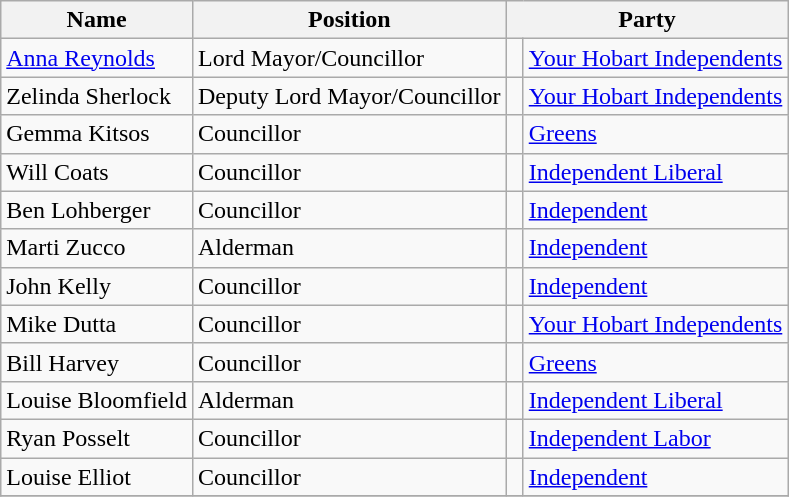<table class="wikitable">
<tr>
<th>Name</th>
<th>Position</th>
<th colspan="2">Party</th>
</tr>
<tr>
<td><a href='#'>Anna Reynolds</a></td>
<td>Lord Mayor/Councillor</td>
<td> </td>
<td><a href='#'>Your Hobart Independents</a></td>
</tr>
<tr>
<td>Zelinda Sherlock</td>
<td>Deputy Lord Mayor/Councillor</td>
<td> </td>
<td><a href='#'>Your Hobart Independents</a></td>
</tr>
<tr>
<td>Gemma Kitsos</td>
<td>Councillor</td>
<td> </td>
<td><a href='#'>Greens</a></td>
</tr>
<tr>
<td>Will Coats</td>
<td>Councillor</td>
<td> </td>
<td><a href='#'>Independent Liberal</a></td>
</tr>
<tr>
<td>Ben Lohberger</td>
<td>Councillor</td>
<td> </td>
<td><a href='#'>Independent</a></td>
</tr>
<tr>
<td>Marti Zucco</td>
<td>Alderman</td>
<td> </td>
<td><a href='#'>Independent</a></td>
</tr>
<tr>
<td>John Kelly</td>
<td>Councillor</td>
<td> </td>
<td><a href='#'>Independent</a></td>
</tr>
<tr>
<td>Mike Dutta</td>
<td>Councillor</td>
<td> </td>
<td><a href='#'>Your Hobart Independents</a></td>
</tr>
<tr>
<td>Bill Harvey</td>
<td>Councillor</td>
<td> </td>
<td><a href='#'>Greens</a></td>
</tr>
<tr>
<td>Louise Bloomfield</td>
<td>Alderman</td>
<td> </td>
<td><a href='#'>Independent Liberal</a></td>
</tr>
<tr>
<td>Ryan Posselt</td>
<td>Councillor</td>
<td> </td>
<td><a href='#'>Independent Labor</a></td>
</tr>
<tr>
<td>Louise Elliot</td>
<td>Councillor</td>
<td> </td>
<td><a href='#'>Independent</a></td>
</tr>
<tr>
</tr>
</table>
